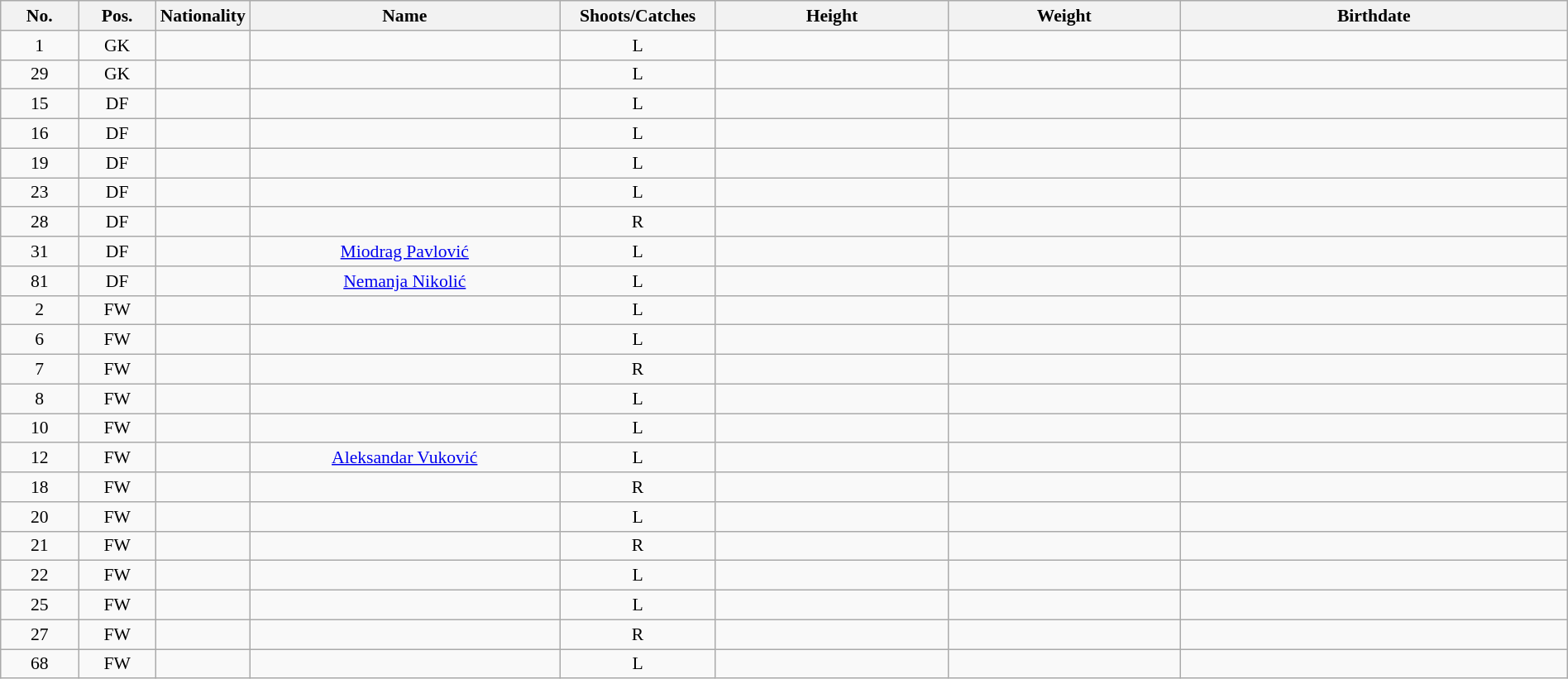<table class="wikitable sortable" style="width:100%; font-size:90%; text-align:center;">
<tr>
<th style="width:  5%;">No.</th>
<th style="width:  5%;">Pos.</th>
<th style="width: 5%;">Nationality</th>
<th style="width: 20%;">Name</th>
<th style="width: 10%;">Shoots/Catches</th>
<th style="width: 15%;">Height</th>
<th style="width: 15%;">Weight</th>
<th style="width: 25%;">Birthdate</th>
</tr>
<tr>
<td>1</td>
<td>GK</td>
<td></td>
<td></td>
<td>L</td>
<td></td>
<td></td>
<td></td>
</tr>
<tr>
<td>29</td>
<td>GK</td>
<td></td>
<td></td>
<td>L</td>
<td></td>
<td></td>
<td></td>
</tr>
<tr>
<td>15</td>
<td>DF</td>
<td></td>
<td></td>
<td>L</td>
<td></td>
<td></td>
<td></td>
</tr>
<tr>
<td>16</td>
<td>DF</td>
<td></td>
<td></td>
<td>L</td>
<td></td>
<td></td>
<td></td>
</tr>
<tr>
<td>19</td>
<td>DF</td>
<td></td>
<td></td>
<td>L</td>
<td></td>
<td></td>
<td></td>
</tr>
<tr>
<td>23</td>
<td>DF</td>
<td></td>
<td></td>
<td>L</td>
<td></td>
<td></td>
<td></td>
</tr>
<tr>
<td>28</td>
<td>DF</td>
<td></td>
<td></td>
<td>R</td>
<td></td>
<td></td>
<td></td>
</tr>
<tr>
<td>31</td>
<td>DF</td>
<td></td>
<td><a href='#'>Miodrag Pavlović</a></td>
<td>L</td>
<td></td>
<td></td>
<td></td>
</tr>
<tr>
<td>81</td>
<td>DF</td>
<td></td>
<td><a href='#'>Nemanja Nikolić</a></td>
<td>L</td>
<td></td>
<td></td>
<td></td>
</tr>
<tr>
<td>2</td>
<td>FW</td>
<td></td>
<td></td>
<td>L</td>
<td></td>
<td></td>
<td></td>
</tr>
<tr>
<td>6</td>
<td>FW</td>
<td></td>
<td></td>
<td>L</td>
<td></td>
<td></td>
<td></td>
</tr>
<tr>
<td>7</td>
<td>FW</td>
<td></td>
<td></td>
<td>R</td>
<td></td>
<td></td>
<td></td>
</tr>
<tr>
<td>8</td>
<td>FW</td>
<td></td>
<td></td>
<td>L</td>
<td></td>
<td></td>
<td></td>
</tr>
<tr>
<td>10</td>
<td>FW</td>
<td></td>
<td></td>
<td>L</td>
<td></td>
<td></td>
<td></td>
</tr>
<tr>
<td>12</td>
<td>FW</td>
<td></td>
<td><a href='#'>Aleksandar Vuković</a></td>
<td>L</td>
<td></td>
<td></td>
<td></td>
</tr>
<tr>
<td>18</td>
<td>FW</td>
<td></td>
<td></td>
<td>R</td>
<td></td>
<td></td>
<td></td>
</tr>
<tr>
<td>20</td>
<td>FW</td>
<td></td>
<td></td>
<td>L</td>
<td></td>
<td></td>
<td></td>
</tr>
<tr>
<td>21</td>
<td>FW</td>
<td></td>
<td></td>
<td>R</td>
<td></td>
<td></td>
<td></td>
</tr>
<tr>
<td>22</td>
<td>FW</td>
<td></td>
<td></td>
<td>L</td>
<td></td>
<td></td>
<td></td>
</tr>
<tr>
<td>25</td>
<td>FW</td>
<td></td>
<td></td>
<td>L</td>
<td></td>
<td></td>
<td></td>
</tr>
<tr>
<td>27</td>
<td>FW</td>
<td></td>
<td></td>
<td>R</td>
<td></td>
<td></td>
<td></td>
</tr>
<tr>
<td>68</td>
<td>FW</td>
<td></td>
<td></td>
<td>L</td>
<td></td>
<td></td>
<td></td>
</tr>
</table>
